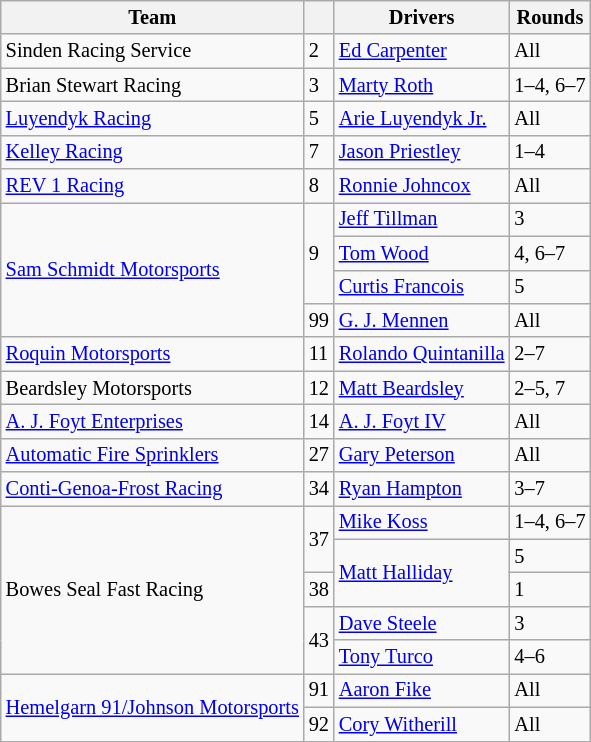<table class="wikitable sortable" style="font-size:85%">
<tr>
<th>Team</th>
<th></th>
<th>Drivers</th>
<th>Rounds</th>
</tr>
<tr>
<td>Sinden Racing Service</td>
<td>2</td>
<td> <a href='#'>Ed Carpenter</a></td>
<td>All</td>
</tr>
<tr>
<td>Brian Stewart Racing</td>
<td>3</td>
<td> <a href='#'>Marty Roth</a></td>
<td>1–4, 6–7</td>
</tr>
<tr>
<td><a href='#'>Luyendyk Racing</a></td>
<td>5</td>
<td> <a href='#'>Arie Luyendyk Jr.</a></td>
<td>All</td>
</tr>
<tr>
<td><a href='#'>Kelley Racing</a></td>
<td>7</td>
<td> <a href='#'>Jason Priestley</a></td>
<td>1–4</td>
</tr>
<tr>
<td><a href='#'>REV 1 Racing</a></td>
<td>8</td>
<td> <a href='#'>Ronnie Johncox</a></td>
<td>All</td>
</tr>
<tr>
<td rowspan="4"><a href='#'>Sam Schmidt Motorsports</a></td>
<td rowspan="3">9</td>
<td> <a href='#'>Jeff Tillman</a></td>
<td>3</td>
</tr>
<tr>
<td> <a href='#'>Tom Wood</a></td>
<td>4, 6–7</td>
</tr>
<tr>
<td> <a href='#'>Curtis Francois</a></td>
<td>5</td>
</tr>
<tr>
<td>99</td>
<td> <a href='#'>G. J. Mennen</a></td>
<td>All</td>
</tr>
<tr>
<td><a href='#'>Roquin Motorsports</a></td>
<td>11</td>
<td> <a href='#'>Rolando Quintanilla</a></td>
<td>2–7</td>
</tr>
<tr>
<td>Beardsley Motorsports</td>
<td>12</td>
<td> <a href='#'>Matt Beardsley</a></td>
<td>2–5, 7</td>
</tr>
<tr>
<td><a href='#'>A. J. Foyt Enterprises</a></td>
<td>14</td>
<td> <a href='#'>A. J. Foyt IV</a></td>
<td>All</td>
</tr>
<tr>
<td><a href='#'>Automatic Fire Sprinklers</a></td>
<td>27</td>
<td> <a href='#'>Gary Peterson</a></td>
<td>All</td>
</tr>
<tr>
<td><a href='#'>Conti-Genoa-Frost Racing</a></td>
<td>34</td>
<td> <a href='#'>Ryan Hampton</a></td>
<td>3–7</td>
</tr>
<tr>
<td rowspan="5">Bowes Seal Fast Racing</td>
<td rowspan="2">37</td>
<td> <a href='#'>Mike Koss</a></td>
<td>1–4, 6–7</td>
</tr>
<tr>
<td rowspan="2"> <a href='#'>Matt Halliday</a></td>
<td>5</td>
</tr>
<tr>
<td>38</td>
<td>1</td>
</tr>
<tr>
<td rowspan="2">43</td>
<td> <a href='#'>Dave Steele</a></td>
<td>3</td>
</tr>
<tr>
<td> <a href='#'>Tony Turco</a></td>
<td>4–6</td>
</tr>
<tr>
<td rowspan="2"><a href='#'>Hemelgarn 91/Johnson Motorsports</a></td>
<td>91</td>
<td> <a href='#'>Aaron Fike</a></td>
<td>All</td>
</tr>
<tr>
<td>92</td>
<td> <a href='#'>Cory Witherill</a></td>
<td>All</td>
</tr>
</table>
